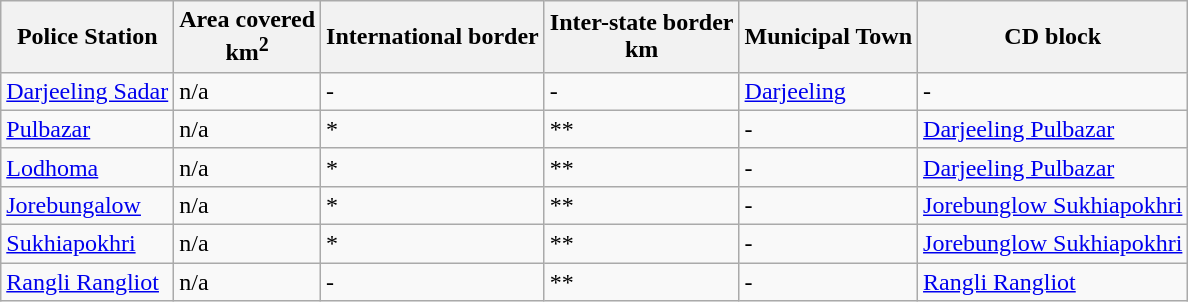<table class="wikitable sortable">
<tr>
<th>Police Station</th>
<th>Area covered<br>km<sup>2</sup></th>
<th>International border<br></th>
<th>Inter-state border<br>km</th>
<th>Municipal Town</th>
<th>CD block</th>
</tr>
<tr>
<td><a href='#'>Darjeeling Sadar</a></td>
<td>n/a</td>
<td>-</td>
<td>-</td>
<td><a href='#'>Darjeeling</a></td>
<td>-</td>
</tr>
<tr>
<td><a href='#'>Pulbazar</a></td>
<td>n/a</td>
<td>*</td>
<td>**</td>
<td>-</td>
<td><a href='#'>Darjeeling Pulbazar</a></td>
</tr>
<tr>
<td><a href='#'>Lodhoma</a></td>
<td>n/a</td>
<td>*</td>
<td>**</td>
<td>-</td>
<td><a href='#'>Darjeeling Pulbazar</a></td>
</tr>
<tr>
<td><a href='#'>Jorebungalow</a></td>
<td>n/a</td>
<td>*</td>
<td>**</td>
<td>-</td>
<td><a href='#'>Jorebunglow Sukhiapokhri</a></td>
</tr>
<tr>
<td><a href='#'>Sukhiapokhri</a></td>
<td>n/a</td>
<td>*</td>
<td>**</td>
<td>-</td>
<td><a href='#'>Jorebunglow Sukhiapokhri</a></td>
</tr>
<tr>
<td><a href='#'>Rangli Rangliot</a></td>
<td>n/a</td>
<td>-</td>
<td>**</td>
<td>-</td>
<td><a href='#'>Rangli Rangliot</a></td>
</tr>
</table>
